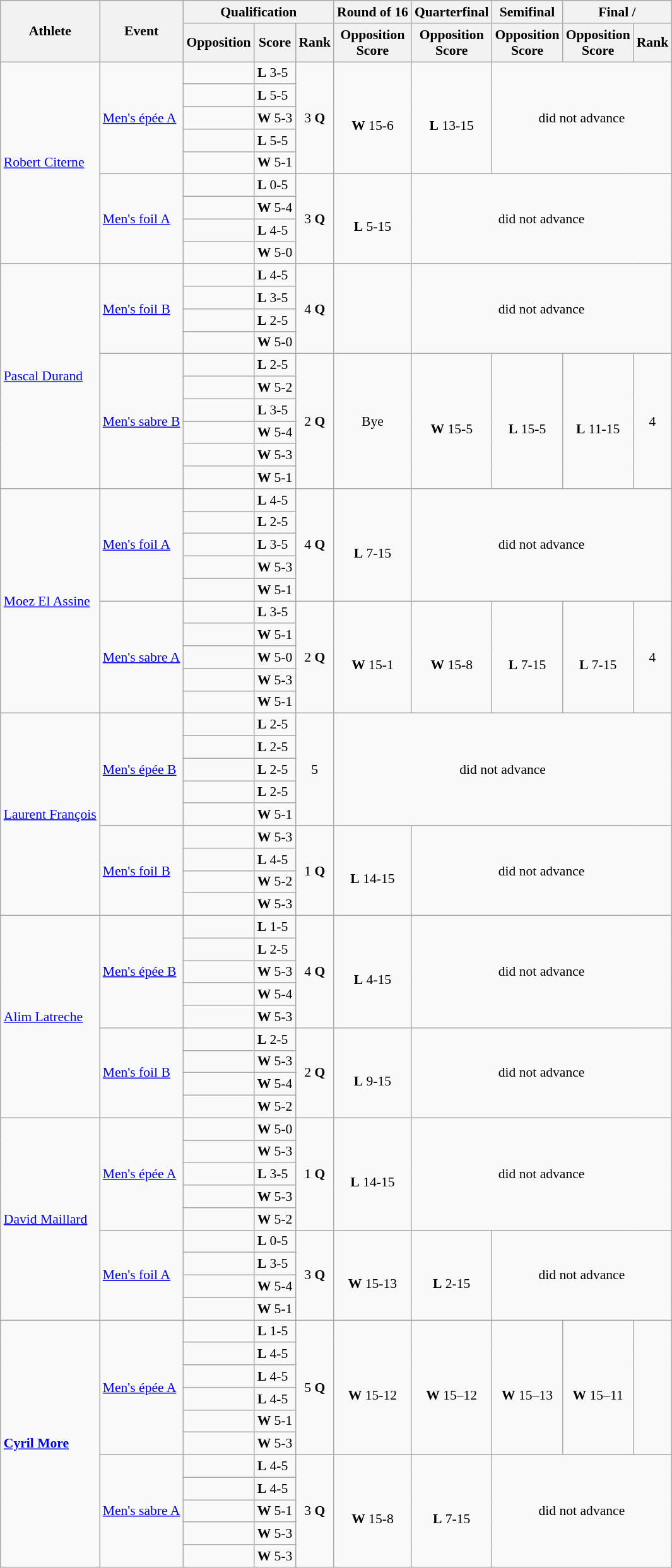<table class=wikitable style="font-size:90%">
<tr>
<th rowspan="2">Athlete</th>
<th rowspan="2">Event</th>
<th colspan="3">Qualification</th>
<th>Round of 16</th>
<th>Quarterfinal</th>
<th>Semifinal</th>
<th colspan="2">Final / </th>
</tr>
<tr>
<th>Opposition</th>
<th>Score</th>
<th>Rank</th>
<th>Opposition<br>Score</th>
<th>Opposition<br>Score</th>
<th>Opposition<br>Score</th>
<th>Opposition<br>Score</th>
<th>Rank</th>
</tr>
<tr>
<td rowspan=9><a href='#'>Robert Citerne</a></td>
<td rowspan=5><a href='#'>Men's épée A</a></td>
<td></td>
<td><strong>L</strong> 3-5</td>
<td align="center" rowspan=5>3 <strong>Q</strong></td>
<td align="center" rowspan=5><br><strong>W</strong> 15-6</td>
<td align="center" rowspan=5><br><strong>L</strong> 13-15</td>
<td align="center" rowspan=5 colspan=3>did not advance</td>
</tr>
<tr>
<td></td>
<td><strong>L</strong> 5-5</td>
</tr>
<tr>
<td></td>
<td><strong>W</strong> 5-3</td>
</tr>
<tr>
<td></td>
<td><strong>L</strong> 5-5</td>
</tr>
<tr>
<td></td>
<td><strong>W</strong> 5-1</td>
</tr>
<tr>
<td rowspan=4><a href='#'>Men's foil A</a></td>
<td></td>
<td><strong>L</strong> 0-5</td>
<td align="center" rowspan=4>3 <strong>Q</strong></td>
<td align="center" rowspan=4><br><strong>L</strong> 5-15</td>
<td align="center" rowspan=4 colspan=4>did not advance</td>
</tr>
<tr>
<td></td>
<td><strong>W</strong> 5-4</td>
</tr>
<tr>
<td></td>
<td><strong>L</strong> 4-5</td>
</tr>
<tr>
<td></td>
<td><strong>W</strong> 5-0</td>
</tr>
<tr>
<td rowspan=10><a href='#'>Pascal Durand</a></td>
<td rowspan=4><a href='#'>Men's foil B</a></td>
<td></td>
<td><strong>L</strong> 4-5</td>
<td align="center" rowspan=4>4 <strong>Q</strong></td>
<td align="center" rowspan=4></td>
<td align="center" rowspan=4 colspan=4>did not advance</td>
</tr>
<tr>
<td></td>
<td><strong>L</strong> 3-5</td>
</tr>
<tr>
<td></td>
<td><strong>L</strong> 2-5</td>
</tr>
<tr>
<td></td>
<td><strong>W</strong> 5-0</td>
</tr>
<tr>
<td rowspan=6><a href='#'>Men's sabre B</a></td>
<td></td>
<td><strong>L</strong> 2-5</td>
<td align="center" rowspan=6>2 <strong>Q</strong></td>
<td align="center" rowspan=6>Bye</td>
<td align="center" rowspan=6><br><strong>W</strong> 15-5</td>
<td align="center" rowspan=6><br><strong>L</strong> 15-5</td>
<td align="center" rowspan=6><br><strong>L</strong> 11-15</td>
<td align="center" rowspan=6>4</td>
</tr>
<tr>
<td></td>
<td><strong>W</strong> 5-2</td>
</tr>
<tr>
<td></td>
<td><strong>L</strong> 3-5</td>
</tr>
<tr>
<td></td>
<td><strong>W</strong> 5-4</td>
</tr>
<tr>
<td></td>
<td><strong>W</strong> 5-3</td>
</tr>
<tr>
<td></td>
<td><strong>W</strong> 5-1</td>
</tr>
<tr>
<td rowspan=10><a href='#'>Moez El Assine</a></td>
<td rowspan=5><a href='#'>Men's foil A</a></td>
<td></td>
<td><strong>L</strong> 4-5</td>
<td align="center" rowspan=5>4 <strong>Q</strong></td>
<td align="center" rowspan=5><br><strong>L</strong> 7-15</td>
<td align="center" rowspan=5 colspan=4>did not advance</td>
</tr>
<tr>
<td></td>
<td><strong>L</strong> 2-5</td>
</tr>
<tr>
<td></td>
<td><strong>L</strong> 3-5</td>
</tr>
<tr>
<td></td>
<td><strong>W</strong> 5-3</td>
</tr>
<tr>
<td></td>
<td><strong>W</strong> 5-1</td>
</tr>
<tr>
<td rowspan=5><a href='#'>Men's sabre A</a></td>
<td></td>
<td><strong>L</strong> 3-5</td>
<td align="center" rowspan=5>2 <strong>Q</strong></td>
<td align="center" rowspan=5><br><strong>W</strong> 15-1</td>
<td align="center" rowspan=5><br><strong>W</strong> 15-8</td>
<td align="center" rowspan=5><br><strong>L</strong> 7-15</td>
<td align="center" rowspan=5><br><strong>L</strong> 7-15</td>
<td align="center" rowspan=5>4</td>
</tr>
<tr>
<td></td>
<td><strong>W</strong> 5-1</td>
</tr>
<tr>
<td></td>
<td><strong>W</strong> 5-0</td>
</tr>
<tr>
<td></td>
<td><strong>W</strong> 5-3</td>
</tr>
<tr>
<td></td>
<td><strong>W</strong> 5-1</td>
</tr>
<tr>
<td rowspan=9><a href='#'>Laurent François</a></td>
<td rowspan=5><a href='#'>Men's épée B</a></td>
<td></td>
<td><strong>L</strong> 2-5</td>
<td align="center" rowspan=5>5</td>
<td align="center" rowspan=5 colspan=5>did not advance</td>
</tr>
<tr>
<td></td>
<td><strong>L</strong> 2-5</td>
</tr>
<tr>
<td></td>
<td><strong>L</strong> 2-5</td>
</tr>
<tr>
<td></td>
<td><strong>L</strong> 2-5</td>
</tr>
<tr>
<td></td>
<td><strong>W</strong> 5-1</td>
</tr>
<tr>
<td rowspan=4><a href='#'>Men's foil B</a></td>
<td></td>
<td><strong>W</strong> 5-3</td>
<td align="center" rowspan=4>1 <strong>Q</strong></td>
<td align="center" rowspan=4><br><strong>L</strong> 14-15</td>
<td align="center" rowspan=4 colspan=4>did not advance</td>
</tr>
<tr>
<td></td>
<td><strong>L</strong> 4-5</td>
</tr>
<tr>
<td></td>
<td><strong>W</strong> 5-2</td>
</tr>
<tr>
<td></td>
<td><strong>W</strong> 5-3</td>
</tr>
<tr>
<td rowspan=9><a href='#'>Alim Latreche</a></td>
<td rowspan=5><a href='#'>Men's épée B</a></td>
<td></td>
<td><strong>L</strong> 1-5</td>
<td align="center" rowspan=5>4 <strong>Q</strong></td>
<td align="center" rowspan=5><br><strong>L</strong> 4-15</td>
<td align="center" rowspan=5 colspan=4>did not advance</td>
</tr>
<tr>
<td></td>
<td><strong>L</strong> 2-5</td>
</tr>
<tr>
<td></td>
<td><strong>W</strong> 5-3</td>
</tr>
<tr>
<td></td>
<td><strong>W</strong> 5-4</td>
</tr>
<tr>
<td></td>
<td><strong>W</strong> 5-3</td>
</tr>
<tr>
<td rowspan=4><a href='#'>Men's foil B</a></td>
<td></td>
<td><strong>L</strong> 2-5</td>
<td align="center" rowspan=4>2 <strong>Q</strong></td>
<td align="center" rowspan=4><br><strong>L</strong> 9-15</td>
<td align="center" rowspan=4 colspan=4>did not advance</td>
</tr>
<tr>
<td></td>
<td><strong>W</strong> 5-3</td>
</tr>
<tr>
<td></td>
<td><strong>W</strong> 5-4</td>
</tr>
<tr>
<td></td>
<td><strong>W</strong> 5-2</td>
</tr>
<tr>
<td rowspan=9><a href='#'>David Maillard</a></td>
<td rowspan=5><a href='#'>Men's épée A</a></td>
<td></td>
<td><strong>W</strong> 5-0</td>
<td align="center" rowspan=5>1 <strong>Q</strong></td>
<td align="center" rowspan=5><br><strong>L</strong> 14-15</td>
<td align="center" rowspan=5 colspan=4>did not advance</td>
</tr>
<tr>
<td></td>
<td><strong>W</strong> 5-3</td>
</tr>
<tr>
<td></td>
<td><strong>L</strong> 3-5</td>
</tr>
<tr>
<td></td>
<td><strong>W</strong> 5-3</td>
</tr>
<tr>
<td></td>
<td><strong>W</strong> 5-2</td>
</tr>
<tr>
<td rowspan=4><a href='#'>Men's foil A</a></td>
<td></td>
<td><strong>L</strong> 0-5</td>
<td align="center" rowspan=4>3 <strong>Q</strong></td>
<td align="center" rowspan=4><br><strong>W</strong> 15-13</td>
<td align="center" rowspan=4><br><strong>L</strong> 2-15</td>
<td align="center" rowspan=4 colspan=3>did not advance</td>
</tr>
<tr>
<td></td>
<td><strong>L</strong> 3-5</td>
</tr>
<tr>
<td></td>
<td><strong>W</strong> 5-4</td>
</tr>
<tr>
<td></td>
<td><strong>W</strong> 5-1</td>
</tr>
<tr>
<td rowspan=11><strong><a href='#'>Cyril More</a></strong></td>
<td rowspan=6><a href='#'>Men's épée A</a></td>
<td></td>
<td><strong>L</strong> 1-5</td>
<td align="center" rowspan=6>5 <strong>Q</strong></td>
<td align="center" rowspan=6><br><strong>W</strong> 15-12</td>
<td align="center" rowspan=6><br><strong>W</strong> 15–12</td>
<td align="center" rowspan=6><br><strong>W</strong> 15–13</td>
<td align="center" rowspan=6><br><strong>W</strong> 15–11</td>
<td align="center" rowspan=6></td>
</tr>
<tr>
<td></td>
<td><strong>L</strong> 4-5</td>
</tr>
<tr>
<td></td>
<td><strong>L</strong> 4-5</td>
</tr>
<tr>
<td></td>
<td><strong>L</strong> 4-5</td>
</tr>
<tr>
<td></td>
<td><strong>W</strong> 5-1</td>
</tr>
<tr>
<td></td>
<td><strong>W</strong> 5-3</td>
</tr>
<tr>
<td rowspan=5><a href='#'>Men's sabre A</a></td>
<td></td>
<td><strong>L</strong> 4-5</td>
<td align="center" rowspan=5>3 <strong>Q</strong></td>
<td align="center" rowspan=5><br><strong>W</strong> 15-8</td>
<td align="center" rowspan=5><br><strong>L</strong> 7-15</td>
<td align="center" rowspan=5 colspan=3>did not advance</td>
</tr>
<tr>
<td></td>
<td><strong>L</strong> 4-5</td>
</tr>
<tr>
<td></td>
<td><strong>W</strong> 5-1</td>
</tr>
<tr>
<td></td>
<td><strong>W</strong> 5-3</td>
</tr>
<tr>
<td></td>
<td><strong>W</strong> 5-3</td>
</tr>
</table>
